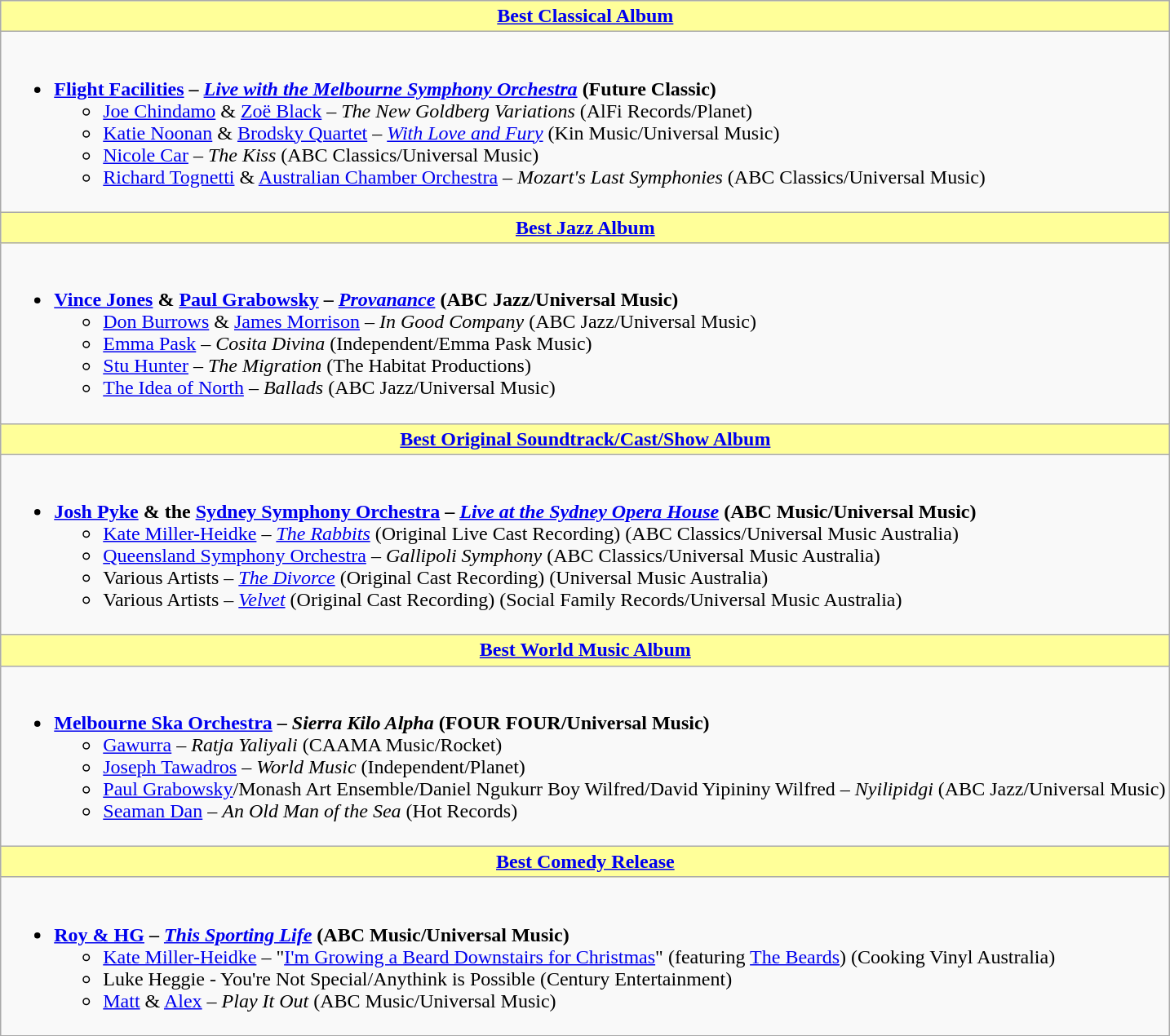<table class=wikitable style="width=150%">
<tr>
<th ! style="background:#ff9; width=;"50%"><a href='#'>Best Classical Album</a></th>
</tr>
<tr>
<td><br><ul><li><strong><a href='#'>Flight Facilities</a> – <em><a href='#'>Live with the Melbourne Symphony Orchestra</a></em> (Future Classic)</strong><ul><li><a href='#'>Joe Chindamo</a> & <a href='#'>Zoë Black</a> – <em>The New Goldberg Variations</em> (AlFi Records/Planet)</li><li><a href='#'>Katie Noonan</a> & <a href='#'>Brodsky Quartet</a> – <em><a href='#'>With Love and Fury</a></em> (Kin Music/Universal Music)</li><li><a href='#'>Nicole Car</a> – <em>The Kiss</em> (ABC Classics/Universal Music)</li><li><a href='#'>Richard Tognetti</a> & <a href='#'>Australian Chamber Orchestra</a> – <em>Mozart's Last Symphonies</em> (ABC Classics/Universal Music)</li></ul></li></ul></td>
</tr>
<tr>
<th ! style="background:#ff9; width=;"50%"><a href='#'>Best Jazz Album</a></th>
</tr>
<tr>
<td><br><ul><li><strong><a href='#'>Vince Jones</a> & <a href='#'>Paul Grabowsky</a> – <em><a href='#'>Provanance</a></em> (ABC Jazz/Universal Music)</strong><ul><li><a href='#'>Don Burrows</a> & <a href='#'>James Morrison</a> – <em>In Good Company</em> (ABC Jazz/Universal Music)</li><li><a href='#'>Emma Pask</a> – <em>Cosita Divina</em> (Independent/Emma Pask Music)</li><li><a href='#'>Stu Hunter</a> – <em>The Migration</em> (The Habitat Productions)</li><li><a href='#'>The Idea of North</a> – <em>Ballads</em> (ABC Jazz/Universal Music)</li></ul></li></ul></td>
</tr>
<tr>
<th ! style="background:#ff9; width=;"50%"><a href='#'>Best Original Soundtrack/Cast/Show Album</a></th>
</tr>
<tr>
<td><br><ul><li><strong><a href='#'>Josh Pyke</a> & the <a href='#'>Sydney Symphony Orchestra</a> – <em><a href='#'>Live at the Sydney Opera House</a></em> (ABC Music/Universal Music)</strong><ul><li><a href='#'>Kate Miller-Heidke</a> – <em><a href='#'>The Rabbits</a></em> (Original Live Cast Recording) (ABC Classics/Universal Music Australia)</li><li><a href='#'>Queensland Symphony Orchestra</a> – <em>Gallipoli Symphony</em> (ABC Classics/Universal Music Australia)</li><li>Various Artists – <em><a href='#'>The Divorce</a></em> (Original Cast Recording) (Universal Music Australia)</li><li>Various Artists – <em><a href='#'>Velvet</a></em> (Original Cast Recording) (Social Family Records/Universal Music Australia)</li></ul></li></ul></td>
</tr>
<tr>
<th ! style="background:#ff9; width=;"50%"><a href='#'>Best World Music Album</a></th>
</tr>
<tr>
<td><br><ul><li><strong><a href='#'>Melbourne Ska Orchestra</a> – <em>Sierra Kilo Alpha</em> (FOUR FOUR/Universal Music)</strong><ul><li><a href='#'>Gawurra</a> – <em>Ratja Yaliyali</em> (CAAMA Music/Rocket)</li><li><a href='#'>Joseph Tawadros</a> – <em>World Music</em> (Independent/Planet)</li><li><a href='#'>Paul Grabowsky</a>/Monash Art Ensemble/Daniel Ngukurr Boy Wilfred/David Yipininy Wilfred – <em>Nyilipidgi</em> (ABC Jazz/Universal Music)</li><li><a href='#'>Seaman Dan</a> – <em>An Old Man of the Sea</em> (Hot Records)</li></ul></li></ul></td>
</tr>
<tr>
<th ! style="background:#ff9; width=;"50%"><a href='#'>Best Comedy Release</a></th>
</tr>
<tr>
<td><br><ul><li><strong><a href='#'>Roy & HG</a> – <em><a href='#'>This Sporting Life</a></em> (ABC Music/Universal Music)</strong><ul><li><a href='#'>Kate Miller-Heidke</a> – "<a href='#'>I'm Growing a Beard Downstairs for Christmas</a>" (featuring <a href='#'>The Beards</a>) (Cooking Vinyl Australia)</li><li>Luke Heggie - You're Not Special/Anythink is Possible (Century Entertainment)</li><li><a href='#'>Matt</a> & <a href='#'>Alex</a> – <em>Play It Out</em> (ABC Music/Universal Music)</li></ul></li></ul></td>
</tr>
</table>
